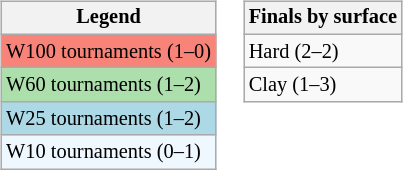<table>
<tr valign=top>
<td><br><table class=wikitable style="font-size:85%">
<tr>
<th>Legend</th>
</tr>
<tr style="background:#f88379;">
<td>W100 tournaments (1–0)</td>
</tr>
<tr style="background:#addfad;">
<td>W60 tournaments (1–2)</td>
</tr>
<tr style="background:lightblue;">
<td>W25 tournaments (1–2)</td>
</tr>
<tr style="background:#f0f8ff;">
<td>W10 tournaments (0–1)</td>
</tr>
</table>
</td>
<td><br><table class=wikitable style="font-size:85%">
<tr>
<th>Finals by surface</th>
</tr>
<tr>
<td>Hard (2–2)</td>
</tr>
<tr>
<td>Clay (1–3)</td>
</tr>
</table>
</td>
</tr>
</table>
